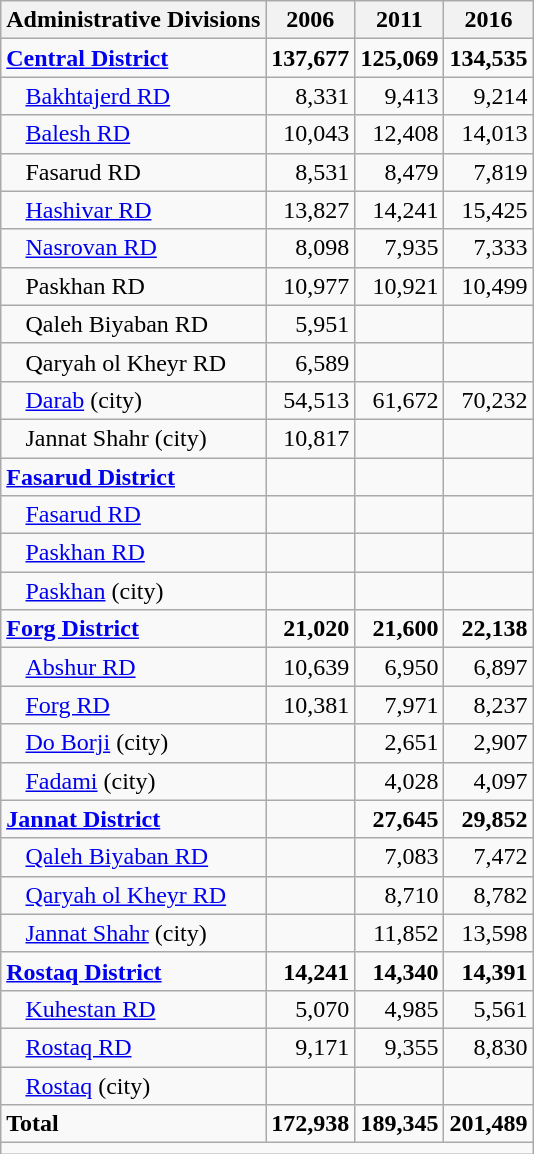<table class="wikitable">
<tr>
<th>Administrative Divisions</th>
<th>2006</th>
<th>2011</th>
<th>2016</th>
</tr>
<tr>
<td><strong><a href='#'>Central District</a></strong></td>
<td style="text-align: right;"><strong>137,677</strong></td>
<td style="text-align: right;"><strong>125,069</strong></td>
<td style="text-align: right;"><strong>134,535</strong></td>
</tr>
<tr>
<td style="padding-left: 1em;"><a href='#'>Bakhtajerd RD</a></td>
<td style="text-align: right;">8,331</td>
<td style="text-align: right;">9,413</td>
<td style="text-align: right;">9,214</td>
</tr>
<tr>
<td style="padding-left: 1em;"><a href='#'>Balesh RD</a></td>
<td style="text-align: right;">10,043</td>
<td style="text-align: right;">12,408</td>
<td style="text-align: right;">14,013</td>
</tr>
<tr>
<td style="padding-left: 1em;">Fasarud RD</td>
<td style="text-align: right;">8,531</td>
<td style="text-align: right;">8,479</td>
<td style="text-align: right;">7,819</td>
</tr>
<tr>
<td style="padding-left: 1em;"><a href='#'>Hashivar RD</a></td>
<td style="text-align: right;">13,827</td>
<td style="text-align: right;">14,241</td>
<td style="text-align: right;">15,425</td>
</tr>
<tr>
<td style="padding-left: 1em;"><a href='#'>Nasrovan RD</a></td>
<td style="text-align: right;">8,098</td>
<td style="text-align: right;">7,935</td>
<td style="text-align: right;">7,333</td>
</tr>
<tr>
<td style="padding-left: 1em;">Paskhan RD</td>
<td style="text-align: right;">10,977</td>
<td style="text-align: right;">10,921</td>
<td style="text-align: right;">10,499</td>
</tr>
<tr>
<td style="padding-left: 1em;">Qaleh Biyaban RD</td>
<td style="text-align: right;">5,951</td>
<td style="text-align: right;"></td>
<td style="text-align: right;"></td>
</tr>
<tr>
<td style="padding-left: 1em;">Qaryah ol Kheyr RD</td>
<td style="text-align: right;">6,589</td>
<td style="text-align: right;"></td>
<td style="text-align: right;"></td>
</tr>
<tr>
<td style="padding-left: 1em;"><a href='#'>Darab</a> (city)</td>
<td style="text-align: right;">54,513</td>
<td style="text-align: right;">61,672</td>
<td style="text-align: right;">70,232</td>
</tr>
<tr>
<td style="padding-left: 1em;">Jannat Shahr (city)</td>
<td style="text-align: right;">10,817</td>
<td style="text-align: right;"></td>
<td style="text-align: right;"></td>
</tr>
<tr>
<td><strong><a href='#'>Fasarud District</a></strong></td>
<td style="text-align: right;"></td>
<td style="text-align: right;"></td>
<td style="text-align: right;"></td>
</tr>
<tr>
<td style="padding-left: 1em;"><a href='#'>Fasarud RD</a></td>
<td style="text-align: right;"></td>
<td style="text-align: right;"></td>
<td style="text-align: right;"></td>
</tr>
<tr>
<td style="padding-left: 1em;"><a href='#'>Paskhan RD</a></td>
<td style="text-align: right;"></td>
<td style="text-align: right;"></td>
<td style="text-align: right;"></td>
</tr>
<tr>
<td style="padding-left: 1em;"><a href='#'>Paskhan</a> (city)</td>
<td style="text-align: right;"></td>
<td style="text-align: right;"></td>
<td style="text-align: right;"></td>
</tr>
<tr>
<td><strong><a href='#'>Forg District</a></strong></td>
<td style="text-align: right;"><strong>21,020</strong></td>
<td style="text-align: right;"><strong>21,600</strong></td>
<td style="text-align: right;"><strong>22,138</strong></td>
</tr>
<tr>
<td style="padding-left: 1em;"><a href='#'>Abshur RD</a></td>
<td style="text-align: right;">10,639</td>
<td style="text-align: right;">6,950</td>
<td style="text-align: right;">6,897</td>
</tr>
<tr>
<td style="padding-left: 1em;"><a href='#'>Forg RD</a></td>
<td style="text-align: right;">10,381</td>
<td style="text-align: right;">7,971</td>
<td style="text-align: right;">8,237</td>
</tr>
<tr>
<td style="padding-left: 1em;"><a href='#'>Do Borji</a> (city)</td>
<td style="text-align: right;"></td>
<td style="text-align: right;">2,651</td>
<td style="text-align: right;">2,907</td>
</tr>
<tr>
<td style="padding-left: 1em;"><a href='#'>Fadami</a> (city)</td>
<td style="text-align: right;"></td>
<td style="text-align: right;">4,028</td>
<td style="text-align: right;">4,097</td>
</tr>
<tr>
<td><strong><a href='#'>Jannat District</a></strong></td>
<td style="text-align: right;"></td>
<td style="text-align: right;"><strong>27,645</strong></td>
<td style="text-align: right;"><strong>29,852</strong></td>
</tr>
<tr>
<td style="padding-left: 1em;"><a href='#'>Qaleh Biyaban RD</a></td>
<td style="text-align: right;"></td>
<td style="text-align: right;">7,083</td>
<td style="text-align: right;">7,472</td>
</tr>
<tr>
<td style="padding-left: 1em;"><a href='#'>Qaryah ol Kheyr RD</a></td>
<td style="text-align: right;"></td>
<td style="text-align: right;">8,710</td>
<td style="text-align: right;">8,782</td>
</tr>
<tr>
<td style="padding-left: 1em;"><a href='#'>Jannat Shahr</a> (city)</td>
<td style="text-align: right;"></td>
<td style="text-align: right;">11,852</td>
<td style="text-align: right;">13,598</td>
</tr>
<tr>
<td><strong><a href='#'>Rostaq District</a></strong></td>
<td style="text-align: right;"><strong>14,241</strong></td>
<td style="text-align: right;"><strong>14,340</strong></td>
<td style="text-align: right;"><strong>14,391</strong></td>
</tr>
<tr>
<td style="padding-left: 1em;"><a href='#'>Kuhestan RD</a></td>
<td style="text-align: right;">5,070</td>
<td style="text-align: right;">4,985</td>
<td style="text-align: right;">5,561</td>
</tr>
<tr>
<td style="padding-left: 1em;"><a href='#'>Rostaq RD</a></td>
<td style="text-align: right;">9,171</td>
<td style="text-align: right;">9,355</td>
<td style="text-align: right;">8,830</td>
</tr>
<tr>
<td style="padding-left: 1em;"><a href='#'>Rostaq</a> (city)</td>
<td style="text-align: right;"></td>
<td style="text-align: right;"></td>
<td style="text-align: right;"></td>
</tr>
<tr>
<td><strong>Total</strong></td>
<td style="text-align: right;"><strong>172,938</strong></td>
<td style="text-align: right;"><strong>189,345</strong></td>
<td style="text-align: right;"><strong>201,489</strong></td>
</tr>
<tr>
<td colspan=4></td>
</tr>
</table>
